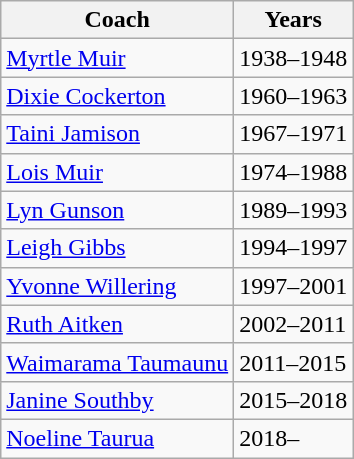<table class="wikitable collapsible">
<tr>
<th>Coach</th>
<th>Years</th>
</tr>
<tr>
<td><a href='#'>Myrtle Muir</a></td>
<td>1938–1948</td>
</tr>
<tr>
<td><a href='#'>Dixie Cockerton</a></td>
<td>1960–1963</td>
</tr>
<tr>
<td><a href='#'>Taini Jamison</a></td>
<td>1967–1971</td>
</tr>
<tr>
<td><a href='#'>Lois Muir</a></td>
<td>1974–1988</td>
</tr>
<tr>
<td><a href='#'>Lyn Gunson</a></td>
<td>1989–1993</td>
</tr>
<tr>
<td><a href='#'>Leigh Gibbs</a></td>
<td>1994–1997</td>
</tr>
<tr>
<td><a href='#'>Yvonne Willering</a></td>
<td>1997–2001</td>
</tr>
<tr>
<td><a href='#'>Ruth Aitken</a></td>
<td>2002–2011</td>
</tr>
<tr>
<td><a href='#'>Waimarama Taumaunu</a></td>
<td>2011–2015</td>
</tr>
<tr>
<td><a href='#'>Janine Southby</a></td>
<td>2015–2018</td>
</tr>
<tr>
<td><a href='#'>Noeline Taurua</a></td>
<td>2018–</td>
</tr>
</table>
